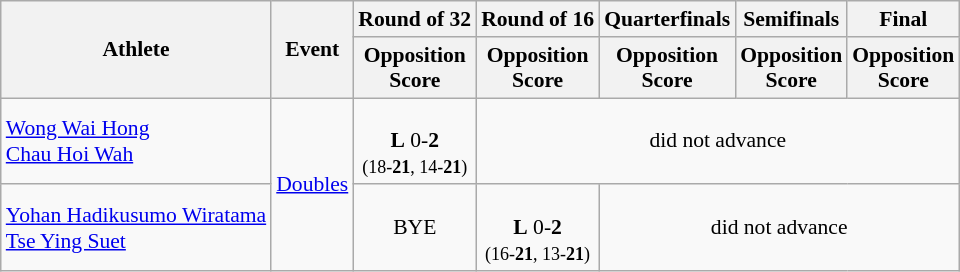<table class=wikitable style="font-size:90%">
<tr>
<th rowspan=2>Athlete</th>
<th rowspan=2>Event</th>
<th>Round of 32</th>
<th>Round of 16</th>
<th>Quarterfinals</th>
<th>Semifinals</th>
<th>Final</th>
</tr>
<tr>
<th>Opposition<br>Score</th>
<th>Opposition<br>Score</th>
<th>Opposition<br>Score</th>
<th>Opposition<br>Score</th>
<th>Opposition<br>Score</th>
</tr>
<tr>
<td><a href='#'>Wong Wai Hong</a> <br> <a href='#'>Chau Hoi Wah</a></td>
<td rowspan=2><a href='#'>Doubles</a></td>
<td align=center><br><strong>L</strong> 0-<strong>2</strong><br><small>(18-<strong>21</strong>, 14-<strong>21</strong>)</small></td>
<td align=center colspan="7">did not advance</td>
</tr>
<tr>
<td><a href='#'>Yohan Hadikusumo Wiratama</a> <br> <a href='#'>Tse Ying Suet</a></td>
<td align=center>BYE</td>
<td align=center><br><strong>L</strong> 0-<strong>2</strong><br><small>(16-<strong>21</strong>, 13-<strong>21</strong>)</small></td>
<td align=center colspan="7">did not advance</td>
</tr>
</table>
